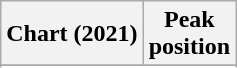<table class="wikitable sortable plainrowheaders" style="text-align:center">
<tr>
<th scope="col">Chart (2021)</th>
<th scope="col">Peak<br> position</th>
</tr>
<tr>
</tr>
<tr>
</tr>
</table>
